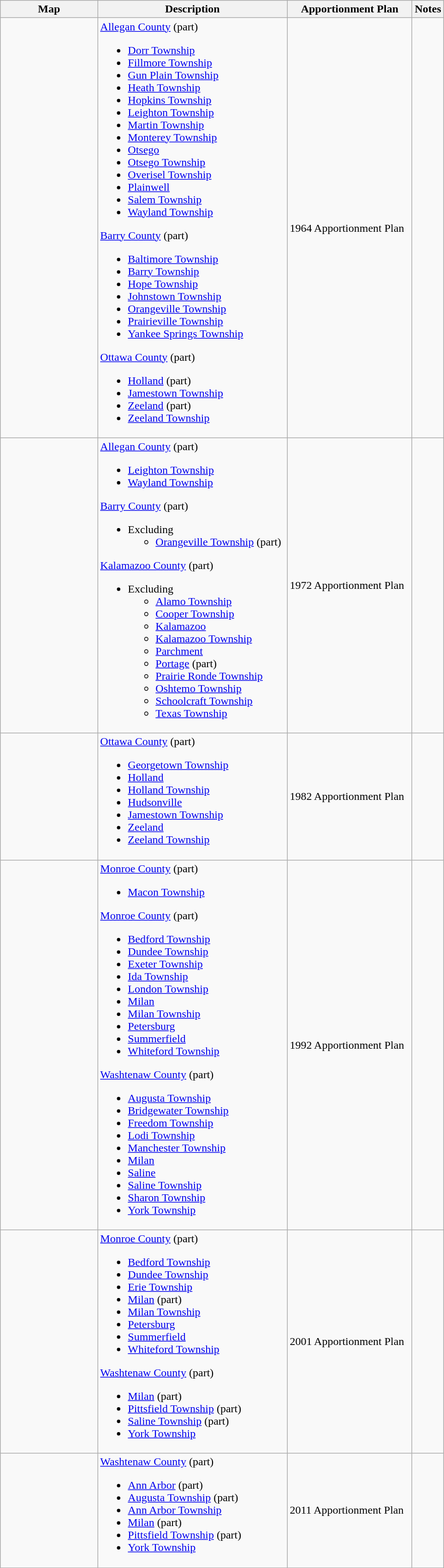<table class="wikitable sortable">
<tr>
<th style="width:100pt;">Map</th>
<th style="width:200pt;">Description</th>
<th style="width:130pt;">Apportionment Plan</th>
<th style="width:15pt;">Notes</th>
</tr>
<tr>
<td></td>
<td><a href='#'>Allegan County</a> (part)<br><ul><li><a href='#'>Dorr Township</a></li><li><a href='#'>Fillmore Township</a></li><li><a href='#'>Gun Plain Township</a></li><li><a href='#'>Heath Township</a></li><li><a href='#'>Hopkins Township</a></li><li><a href='#'>Leighton Township</a></li><li><a href='#'>Martin Township</a></li><li><a href='#'>Monterey Township</a></li><li><a href='#'>Otsego</a></li><li><a href='#'>Otsego Township</a></li><li><a href='#'>Overisel Township</a></li><li><a href='#'>Plainwell</a></li><li><a href='#'>Salem Township</a></li><li><a href='#'>Wayland Township</a></li></ul><a href='#'>Barry County</a> (part)<ul><li><a href='#'>Baltimore Township</a></li><li><a href='#'>Barry Township</a></li><li><a href='#'>Hope Township</a></li><li><a href='#'>Johnstown Township</a></li><li><a href='#'>Orangeville Township</a></li><li><a href='#'>Prairieville Township</a></li><li><a href='#'>Yankee Springs Township</a></li></ul><a href='#'>Ottawa County</a> (part)<ul><li><a href='#'>Holland</a> (part)</li><li><a href='#'>Jamestown Township</a></li><li><a href='#'>Zeeland</a> (part)</li><li><a href='#'>Zeeland Township</a></li></ul></td>
<td>1964 Apportionment Plan</td>
<td></td>
</tr>
<tr>
<td></td>
<td><a href='#'>Allegan County</a> (part)<br><ul><li><a href='#'>Leighton Township</a></li><li><a href='#'>Wayland Township</a></li></ul><a href='#'>Barry County</a> (part)<ul><li>Excluding<ul><li><a href='#'>Orangeville Township</a> (part)</li></ul></li></ul><a href='#'>Kalamazoo County</a> (part)<ul><li>Excluding<ul><li><a href='#'>Alamo Township</a></li><li><a href='#'>Cooper Township</a></li><li><a href='#'>Kalamazoo</a></li><li><a href='#'>Kalamazoo Township</a></li><li><a href='#'>Parchment</a></li><li><a href='#'>Portage</a> (part)</li><li><a href='#'>Prairie Ronde Township</a></li><li><a href='#'>Oshtemo Township</a></li><li><a href='#'>Schoolcraft Township</a></li><li><a href='#'>Texas Township</a></li></ul></li></ul></td>
<td>1972 Apportionment Plan</td>
<td></td>
</tr>
<tr>
<td></td>
<td><a href='#'>Ottawa County</a> (part)<br><ul><li><a href='#'>Georgetown Township</a></li><li><a href='#'>Holland</a></li><li><a href='#'>Holland Township</a></li><li><a href='#'>Hudsonville</a></li><li><a href='#'>Jamestown Township</a></li><li><a href='#'>Zeeland</a></li><li><a href='#'>Zeeland Township</a></li></ul></td>
<td>1982 Apportionment Plan</td>
<td></td>
</tr>
<tr>
<td></td>
<td><a href='#'>Monroe County</a> (part)<br><ul><li><a href='#'>Macon Township</a></li></ul><a href='#'>Monroe County</a> (part)<ul><li><a href='#'>Bedford Township</a></li><li><a href='#'>Dundee Township</a></li><li><a href='#'>Exeter Township</a></li><li><a href='#'>Ida Township</a></li><li><a href='#'>London Township</a></li><li><a href='#'>Milan</a></li><li><a href='#'>Milan Township</a></li><li><a href='#'>Petersburg</a></li><li><a href='#'>Summerfield</a></li><li><a href='#'>Whiteford Township</a></li></ul><a href='#'>Washtenaw County</a> (part)<ul><li><a href='#'>Augusta Township</a></li><li><a href='#'>Bridgewater Township</a></li><li><a href='#'>Freedom Township</a></li><li><a href='#'>Lodi Township</a></li><li><a href='#'>Manchester Township</a></li><li><a href='#'>Milan</a></li><li><a href='#'>Saline</a></li><li><a href='#'>Saline Township</a></li><li><a href='#'>Sharon Township</a></li><li><a href='#'>York Township</a></li></ul></td>
<td>1992 Apportionment Plan</td>
<td></td>
</tr>
<tr>
<td></td>
<td><a href='#'>Monroe County</a> (part)<br><ul><li><a href='#'>Bedford Township</a></li><li><a href='#'>Dundee Township</a></li><li><a href='#'>Erie Township</a></li><li><a href='#'>Milan</a> (part)</li><li><a href='#'>Milan Township</a></li><li><a href='#'>Petersburg</a></li><li><a href='#'>Summerfield</a></li><li><a href='#'>Whiteford Township</a></li></ul><a href='#'>Washtenaw County</a> (part)<ul><li><a href='#'>Milan</a> (part)</li><li><a href='#'>Pittsfield Township</a> (part)</li><li><a href='#'>Saline Township</a> (part)</li><li><a href='#'>York Township</a></li></ul></td>
<td>2001 Apportionment Plan</td>
<td></td>
</tr>
<tr>
<td></td>
<td><a href='#'>Washtenaw County</a> (part)<br><ul><li><a href='#'>Ann Arbor</a> (part)</li><li><a href='#'>Augusta Township</a> (part)</li><li><a href='#'>Ann Arbor Township</a></li><li><a href='#'>Milan</a> (part)</li><li><a href='#'>Pittsfield Township</a> (part)</li><li><a href='#'>York Township</a></li></ul></td>
<td>2011 Apportionment Plan</td>
<td></td>
</tr>
<tr>
</tr>
</table>
